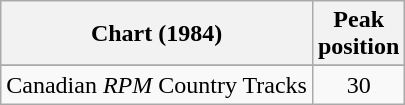<table class="wikitable sortable">
<tr>
<th align="left">Chart (1984)</th>
<th align="center">Peak<br>position</th>
</tr>
<tr>
</tr>
<tr>
<td align="left">Canadian <em>RPM</em> Country Tracks</td>
<td align="center">30</td>
</tr>
</table>
